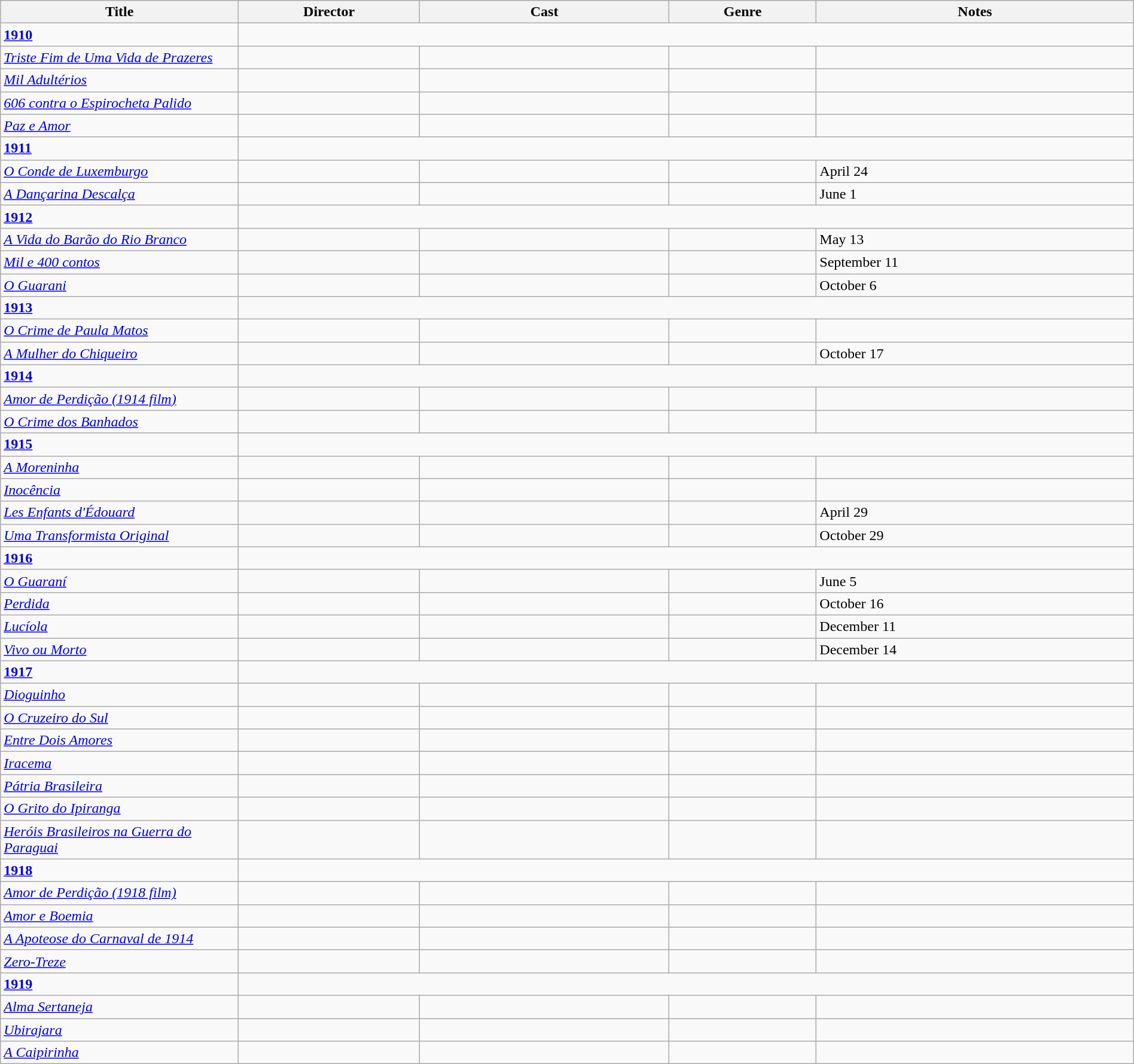<table class="wikitable" style="width:100%;">
<tr>
<th style="width:21%;">Title</th>
<th style="width:16%;">Director</th>
<th style="width:22%;">Cast</th>
<th style="width:13%;">Genre</th>
<th style="width:28%;">Notes</th>
</tr>
<tr>
<td><strong><a href='#'>1910</a></strong></td>
</tr>
<tr>
<td><em><a href='#'>Triste Fim de Uma Vida de Prazeres</a></em></td>
<td></td>
<td></td>
<td></td>
<td></td>
</tr>
<tr>
<td><em><a href='#'>Mil Adultérios</a></em></td>
<td></td>
<td></td>
<td></td>
<td></td>
</tr>
<tr>
<td><em><a href='#'>606 contra o Espirocheta Palido</a></em></td>
<td></td>
<td></td>
<td></td>
<td></td>
</tr>
<tr>
<td><em><a href='#'>Paz e Amor</a></em></td>
<td></td>
<td></td>
<td></td>
<td></td>
</tr>
<tr>
<td><strong><a href='#'>1911</a></strong></td>
</tr>
<tr>
<td><em><a href='#'>O Conde de Luxemburgo</a></em></td>
<td></td>
<td></td>
<td></td>
<td>April 24</td>
</tr>
<tr>
<td><em><a href='#'>A Dançarina Descalça</a></em></td>
<td></td>
<td></td>
<td></td>
<td>June 1</td>
</tr>
<tr>
<td><strong><a href='#'>1912</a></strong></td>
</tr>
<tr>
<td><em><a href='#'>A Vida do Barão do Rio Branco</a></em></td>
<td></td>
<td></td>
<td></td>
<td>May 13</td>
</tr>
<tr>
<td><em><a href='#'>Mil e 400 contos</a></em></td>
<td></td>
<td></td>
<td></td>
<td>September 11</td>
</tr>
<tr>
<td><em><a href='#'>O Guarani</a></em></td>
<td></td>
<td></td>
<td></td>
<td>October 6</td>
</tr>
<tr>
<td><strong><a href='#'>1913</a></strong></td>
</tr>
<tr>
<td><em><a href='#'>O Crime de Paula Matos</a></em></td>
<td></td>
<td></td>
<td></td>
<td></td>
</tr>
<tr>
<td><em><a href='#'>A Mulher do Chiqueiro</a></em></td>
<td></td>
<td></td>
<td></td>
<td>October 17</td>
</tr>
<tr>
<td><strong><a href='#'>1914</a></strong></td>
</tr>
<tr>
<td><em><a href='#'>Amor de Perdição (1914 film)</a></em></td>
<td></td>
<td></td>
<td></td>
<td></td>
</tr>
<tr>
<td><em><a href='#'>O Crime dos Banhados</a></em></td>
<td></td>
<td></td>
<td></td>
<td></td>
</tr>
<tr>
<td><strong><a href='#'>1915</a></strong></td>
</tr>
<tr>
<td><em><a href='#'>A Moreninha</a></em></td>
<td></td>
<td></td>
<td></td>
<td></td>
</tr>
<tr>
<td><em><a href='#'>Inocência</a></em></td>
<td></td>
<td></td>
<td></td>
<td></td>
</tr>
<tr>
<td><em><a href='#'>Les Enfants d'Édouard</a></em></td>
<td></td>
<td></td>
<td></td>
<td>April 29</td>
</tr>
<tr>
<td><em><a href='#'>Uma Transformista Original</a></em></td>
<td></td>
<td></td>
<td></td>
<td>October 29</td>
</tr>
<tr>
<td><strong><a href='#'>1916</a></strong></td>
</tr>
<tr>
<td><em><a href='#'>O Guaraní</a></em></td>
<td></td>
<td></td>
<td></td>
<td>June 5</td>
</tr>
<tr>
<td><em><a href='#'>Perdida</a></em></td>
<td></td>
<td></td>
<td></td>
<td>October 16</td>
</tr>
<tr>
<td><em><a href='#'>Lucíola</a></em></td>
<td></td>
<td></td>
<td></td>
<td>December 11</td>
</tr>
<tr>
<td><em><a href='#'>Vivo ou Morto</a></em></td>
<td></td>
<td></td>
<td></td>
<td>December 14</td>
</tr>
<tr>
<td><strong><a href='#'>1917</a></strong></td>
</tr>
<tr>
<td><em><a href='#'>Dioguinho</a></em></td>
<td></td>
<td></td>
<td></td>
<td></td>
</tr>
<tr>
<td><em><a href='#'>O Cruzeiro do Sul</a></em></td>
<td></td>
<td></td>
<td></td>
<td></td>
</tr>
<tr>
<td><em><a href='#'>Entre Dois Amores</a></em></td>
<td></td>
<td></td>
<td></td>
<td></td>
</tr>
<tr>
<td><em><a href='#'>Iracema</a></em></td>
<td></td>
<td></td>
<td></td>
<td></td>
</tr>
<tr>
<td><em><a href='#'>Pátria Brasileira</a></em></td>
<td></td>
<td></td>
<td></td>
<td></td>
</tr>
<tr>
<td><em><a href='#'>O Grito do Ipiranga</a></em></td>
<td></td>
<td></td>
<td></td>
<td></td>
</tr>
<tr>
<td><em><a href='#'>Heróis Brasileiros na Guerra do Paraguai</a></em></td>
<td></td>
<td></td>
<td></td>
<td></td>
</tr>
<tr>
<td><strong><a href='#'>1918</a></strong></td>
</tr>
<tr>
<td><em><a href='#'>Amor de Perdição (1918 film)</a></em></td>
<td></td>
<td></td>
<td></td>
<td></td>
</tr>
<tr>
<td><em><a href='#'>Amor e Boemia</a></em></td>
<td></td>
<td></td>
<td></td>
<td></td>
</tr>
<tr>
<td><em><a href='#'>A Apoteose do Carnaval de 1914</a></em></td>
<td></td>
<td></td>
<td></td>
<td></td>
</tr>
<tr>
<td><em><a href='#'>Zero-Treze</a></em></td>
<td></td>
<td></td>
<td></td>
<td></td>
</tr>
<tr>
<td><strong><a href='#'>1919</a></strong></td>
</tr>
<tr>
<td><em><a href='#'>Alma Sertaneja</a></em></td>
<td></td>
<td></td>
<td></td>
<td></td>
</tr>
<tr>
<td><em><a href='#'>Ubirajara</a></em></td>
<td></td>
<td></td>
<td></td>
<td></td>
</tr>
<tr>
<td><em><a href='#'>A Caipirinha</a></em></td>
<td></td>
<td></td>
<td></td>
<td></td>
</tr>
</table>
